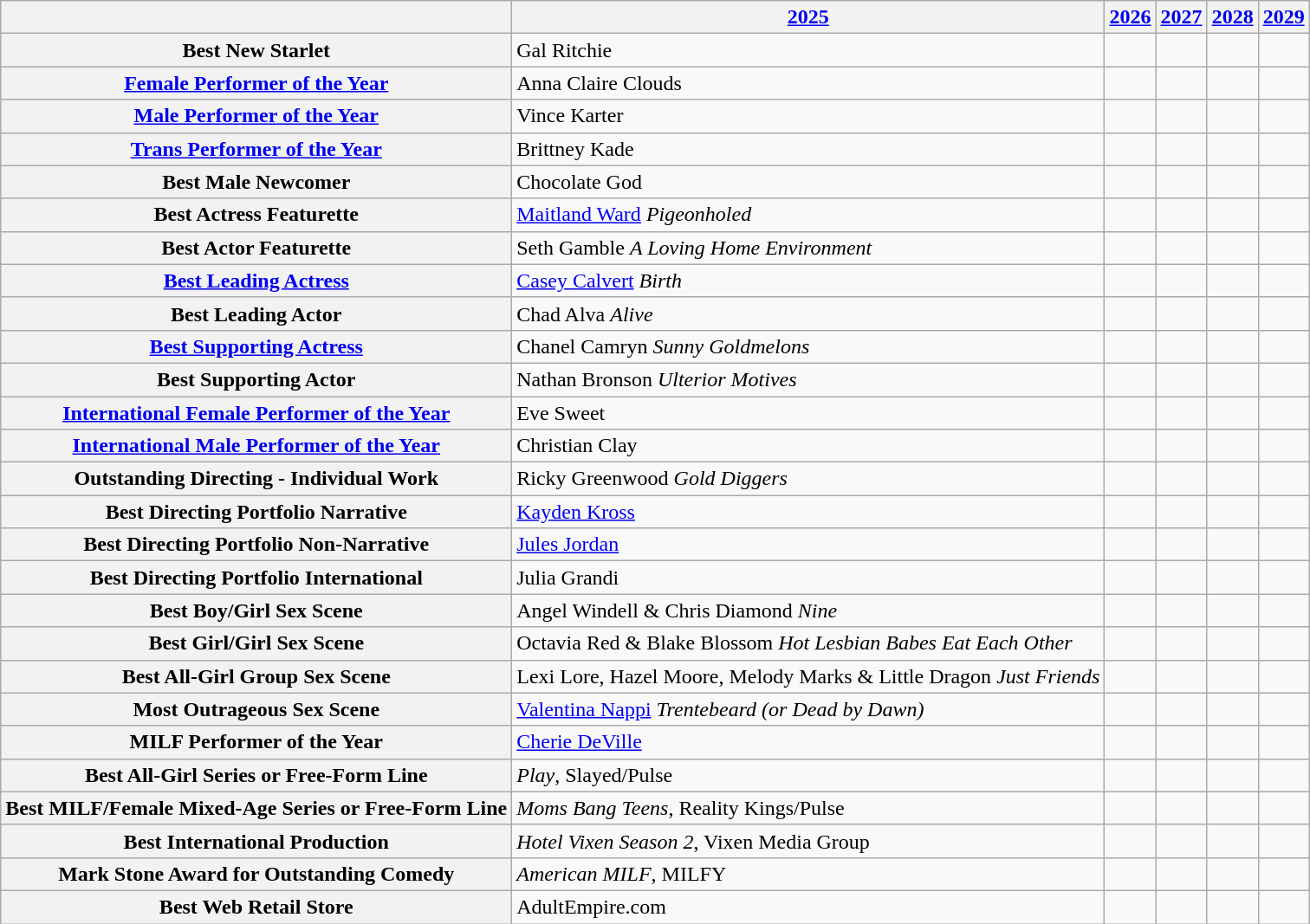<table class="wikitable" >
<tr>
<th></th>
<th><a href='#'>2025</a></th>
<th><a href='#'>2026</a></th>
<th><a href='#'>2027</a></th>
<th><a href='#'>2028</a></th>
<th><a href='#'>2029</a></th>
</tr>
<tr>
<th>Best New Starlet</th>
<td>Gal Ritchie</td>
<td></td>
<td></td>
<td></td>
<td></td>
</tr>
<tr>
<th><a href='#'>Female Performer of the Year</a></th>
<td>Anna Claire Clouds</td>
<td></td>
<td></td>
<td></td>
<td></td>
</tr>
<tr>
<th><a href='#'>Male Performer of the Year</a></th>
<td>Vince Karter</td>
<td></td>
<td></td>
<td></td>
</tr>
<tr>
<th><a href='#'>Trans Performer of the Year</a></th>
<td>Brittney Kade</td>
<td></td>
<td></td>
<td></td>
<td></td>
</tr>
<tr>
<th>Best Male Newcomer</th>
<td>Chocolate God</td>
<td></td>
<td></td>
<td></td>
<td></td>
</tr>
<tr>
<th>Best Actress Featurette</th>
<td><a href='#'>Maitland Ward</a> <em>Pigeonholed</em></td>
<td></td>
<td></td>
<td></td>
</tr>
<tr>
<th>Best Actor Featurette</th>
<td>Seth Gamble <em>A Loving Home Environment</em></td>
<td></td>
<td></td>
<td></td>
<td></td>
</tr>
<tr>
<th><a href='#'>Best Leading Actress</a></th>
<td><a href='#'>Casey Calvert</a> <em>Birth</em></td>
<td></td>
<td></td>
<td></td>
<td></td>
</tr>
<tr>
<th>Best Leading Actor</th>
<td>Chad Alva <em>Alive</em></td>
<td></td>
<td></td>
<td></td>
<td></td>
</tr>
<tr>
<th><a href='#'>Best Supporting Actress</a></th>
<td>Chanel Camryn <em>Sunny Goldmelons</em></td>
<td></td>
<td></td>
<td></td>
<td></td>
</tr>
<tr>
<th>Best Supporting Actor</th>
<td>Nathan Bronson <em>Ulterior Motives</em></td>
<td></td>
<td></td>
<td></td>
<td></td>
</tr>
<tr>
<th><a href='#'>International Female Performer of the Year</a></th>
<td>Eve Sweet</td>
<td></td>
<td></td>
<td></td>
<td></td>
</tr>
<tr>
<th><a href='#'>International Male Performer of the Year</a></th>
<td>Christian Clay</td>
<td></td>
<td></td>
<td></td>
<td></td>
</tr>
<tr>
<th>Outstanding Directing - Individual Work</th>
<td>Ricky Greenwood <em>Gold Diggers</em></td>
<td></td>
<td></td>
<td></td>
</tr>
<tr>
<th>Best Directing Portfolio Narrative</th>
<td><a href='#'>Kayden Kross</a></td>
<td></td>
<td></td>
<td></td>
<td></td>
</tr>
<tr>
<th>Best Directing Portfolio Non-Narrative</th>
<td><a href='#'>Jules Jordan</a></td>
<td></td>
<td></td>
<td></td>
<td></td>
</tr>
<tr>
<th>Best Directing Portfolio International</th>
<td>Julia Grandi</td>
<td></td>
<td></td>
<td></td>
<td></td>
</tr>
<tr>
<th>Best Boy/Girl Sex Scene</th>
<td>Angel Windell & Chris Diamond <em>Nine</em></td>
<td></td>
<td></td>
<td></td>
<td></td>
</tr>
<tr>
<th>Best Girl/Girl Sex Scene</th>
<td>Octavia Red & Blake Blossom <em>Hot Lesbian Babes Eat Each Other</em></td>
<td></td>
<td></td>
<td></td>
<td></td>
</tr>
<tr>
<th>Best All-Girl Group Sex Scene</th>
<td>Lexi Lore, Hazel Moore, Melody Marks & Little Dragon <em>Just Friends</em></td>
<td></td>
<td></td>
<td></td>
<td></td>
</tr>
<tr>
<th>Most Outrageous Sex Scene</th>
<td><a href='#'>Valentina Nappi</a> <em>Trentebeard (or Dead by Dawn)</em></td>
<td></td>
<td></td>
<td></td>
<td></td>
</tr>
<tr>
<th>MILF Performer of the Year</th>
<td><a href='#'>Cherie DeVille</a></td>
<td></td>
<td></td>
<td></td>
<td></td>
</tr>
<tr>
<th>Best All-Girl Series or Free-Form Line</th>
<td><em>Play</em>, Slayed/Pulse</td>
<td></td>
<td></td>
<td></td>
<td></td>
</tr>
<tr>
<th>Best MILF/Female Mixed-Age Series or Free-Form Line</th>
<td><em>Moms Bang Teens</em>, Reality Kings/Pulse</td>
<td></td>
<td></td>
<td></td>
<td></td>
</tr>
<tr>
<th>Best International Production</th>
<td><em>Hotel Vixen Season 2</em>, Vixen Media Group</td>
<td></td>
<td></td>
<td></td>
<td></td>
</tr>
<tr>
<th>Mark Stone Award for Outstanding Comedy</th>
<td><em>American MILF</em>, MILFY</td>
<td></td>
<td></td>
<td></td>
<td></td>
</tr>
<tr>
<th>Best Web Retail Store</th>
<td>AdultEmpire.com</td>
<td></td>
<td></td>
<td></td>
<td></td>
</tr>
</table>
